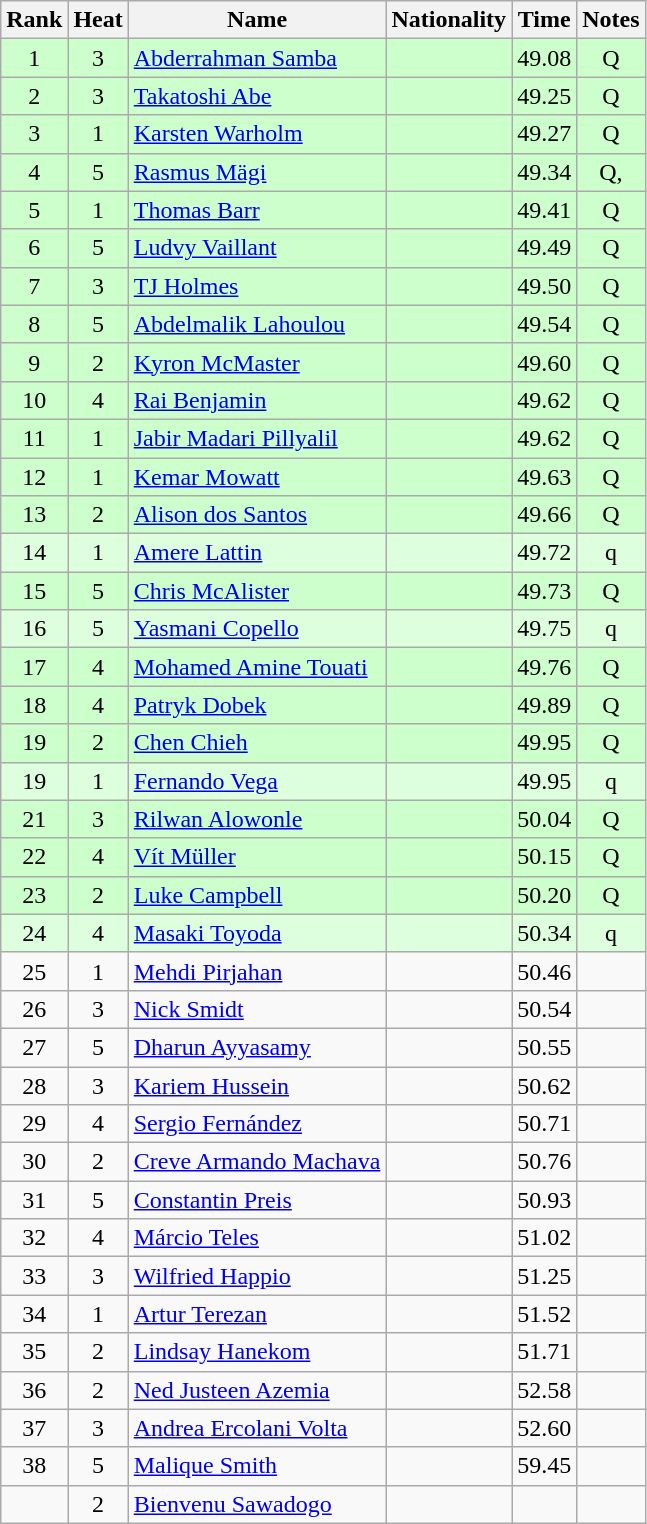<table class="wikitable sortable" style="text-align:center">
<tr>
<th>Rank</th>
<th>Heat</th>
<th>Name</th>
<th>Nationality</th>
<th>Time</th>
<th>Notes</th>
</tr>
<tr bgcolor=ccffcc>
<td>1</td>
<td>3</td>
<td align=left><a href='#'>Abderrahman Samba</a></td>
<td align=left></td>
<td>49.08</td>
<td>Q</td>
</tr>
<tr bgcolor=ccffcc>
<td>2</td>
<td>3</td>
<td align=left><a href='#'>Takatoshi Abe</a></td>
<td align=left></td>
<td>49.25</td>
<td>Q</td>
</tr>
<tr bgcolor=ccffcc>
<td>3</td>
<td>1</td>
<td align=left><a href='#'>Karsten Warholm</a></td>
<td align=left></td>
<td>49.27</td>
<td>Q</td>
</tr>
<tr bgcolor=ccffcc>
<td>4</td>
<td>5</td>
<td align=left><a href='#'>Rasmus Mägi</a></td>
<td align=left></td>
<td>49.34</td>
<td>Q, </td>
</tr>
<tr bgcolor=ccffcc>
<td>5</td>
<td>1</td>
<td align=left><a href='#'>Thomas Barr</a></td>
<td align=left></td>
<td>49.41</td>
<td>Q</td>
</tr>
<tr bgcolor=ccffcc>
<td>6</td>
<td>5</td>
<td align=left><a href='#'>Ludvy Vaillant</a></td>
<td align=left></td>
<td>49.49</td>
<td>Q</td>
</tr>
<tr bgcolor=ccffcc>
<td>7</td>
<td>3</td>
<td align=left><a href='#'>TJ Holmes</a></td>
<td align=left></td>
<td>49.50</td>
<td>Q</td>
</tr>
<tr bgcolor=ccffcc>
<td>8</td>
<td>5</td>
<td align=left><a href='#'>Abdelmalik Lahoulou</a></td>
<td align=left></td>
<td>49.54</td>
<td>Q</td>
</tr>
<tr bgcolor=ccffcc>
<td>9</td>
<td>2</td>
<td align=left><a href='#'>Kyron McMaster</a></td>
<td align=left></td>
<td>49.60</td>
<td>Q</td>
</tr>
<tr bgcolor=ccffcc>
<td>10</td>
<td>4</td>
<td align=left><a href='#'>Rai Benjamin</a></td>
<td align=left></td>
<td>49.62</td>
<td>Q</td>
</tr>
<tr bgcolor=ccffcc>
<td>11</td>
<td>1</td>
<td align=left><a href='#'>Jabir Madari Pillyalil</a></td>
<td align=left></td>
<td>49.62</td>
<td>Q</td>
</tr>
<tr bgcolor=ccffcc>
<td>12</td>
<td>1</td>
<td align=left><a href='#'>Kemar Mowatt</a></td>
<td align=left></td>
<td>49.63</td>
<td>Q</td>
</tr>
<tr bgcolor=ccffcc>
<td>13</td>
<td>2</td>
<td align=left><a href='#'>Alison dos Santos</a></td>
<td align=left></td>
<td>49.66</td>
<td>Q</td>
</tr>
<tr bgcolor=ddffdd>
<td>14</td>
<td>1</td>
<td align=left><a href='#'>Amere Lattin</a></td>
<td align=left></td>
<td>49.72</td>
<td>q</td>
</tr>
<tr bgcolor=ccffcc>
<td>15</td>
<td>5</td>
<td align=left><a href='#'>Chris McAlister</a></td>
<td align=left></td>
<td>49.73</td>
<td>Q</td>
</tr>
<tr bgcolor=ddffdd>
<td>16</td>
<td>5</td>
<td align=left><a href='#'>Yasmani Copello</a></td>
<td align=left></td>
<td>49.75</td>
<td>q</td>
</tr>
<tr bgcolor=ccffcc>
<td>17</td>
<td>4</td>
<td align=left><a href='#'>Mohamed Amine Touati</a></td>
<td align=left></td>
<td>49.76</td>
<td>Q</td>
</tr>
<tr bgcolor=ccffcc>
<td>18</td>
<td>4</td>
<td align=left><a href='#'>Patryk Dobek</a></td>
<td align=left></td>
<td>49.89</td>
<td>Q</td>
</tr>
<tr bgcolor=ccffcc>
<td>19</td>
<td>2</td>
<td align=left><a href='#'>Chen Chieh</a></td>
<td align=left></td>
<td>49.95</td>
<td>Q</td>
</tr>
<tr bgcolor=ddffdd>
<td>19</td>
<td>1</td>
<td align=left><a href='#'>Fernando Vega</a></td>
<td align=left></td>
<td>49.95</td>
<td>q</td>
</tr>
<tr bgcolor=ccffcc>
<td>21</td>
<td>3</td>
<td align=left><a href='#'>Rilwan Alowonle</a></td>
<td align=left></td>
<td>50.04</td>
<td>Q</td>
</tr>
<tr bgcolor=ccffcc>
<td>22</td>
<td>4</td>
<td align=left><a href='#'>Vít Müller</a></td>
<td align=left></td>
<td>50.15</td>
<td>Q</td>
</tr>
<tr bgcolor=ccffcc>
<td>23</td>
<td>2</td>
<td align=left><a href='#'>Luke Campbell</a></td>
<td align=left></td>
<td>50.20</td>
<td>Q</td>
</tr>
<tr bgcolor=ddffdd>
<td>24</td>
<td>4</td>
<td align=left><a href='#'>Masaki Toyoda</a></td>
<td align=left></td>
<td>50.34</td>
<td>q</td>
</tr>
<tr>
<td>25</td>
<td>1</td>
<td align=left><a href='#'>Mehdi Pirjahan</a></td>
<td align=left></td>
<td>50.46</td>
<td></td>
</tr>
<tr>
<td>26</td>
<td>3</td>
<td align=left><a href='#'>Nick Smidt</a></td>
<td align=left></td>
<td>50.54</td>
<td></td>
</tr>
<tr>
<td>27</td>
<td>5</td>
<td align=left><a href='#'>Dharun Ayyasamy</a></td>
<td align=left></td>
<td>50.55</td>
<td></td>
</tr>
<tr>
<td>28</td>
<td>3</td>
<td align=left><a href='#'>Kariem Hussein</a></td>
<td align=left></td>
<td>50.62</td>
<td></td>
</tr>
<tr>
<td>29</td>
<td>4</td>
<td align=left><a href='#'>Sergio Fernández</a></td>
<td align=left></td>
<td>50.71</td>
<td></td>
</tr>
<tr>
<td>30</td>
<td>2</td>
<td align=left><a href='#'>Creve Armando Machava</a></td>
<td align=left></td>
<td>50.76</td>
<td></td>
</tr>
<tr>
<td>31</td>
<td>5</td>
<td align=left><a href='#'>Constantin Preis</a></td>
<td align=left></td>
<td>50.93</td>
<td></td>
</tr>
<tr>
<td>32</td>
<td>4</td>
<td align=left><a href='#'>Márcio Teles</a></td>
<td align=left></td>
<td>51.02</td>
<td></td>
</tr>
<tr>
<td>33</td>
<td>3</td>
<td align=left><a href='#'>Wilfried Happio</a></td>
<td align=left></td>
<td>51.25</td>
<td></td>
</tr>
<tr>
<td>34</td>
<td>1</td>
<td align=left><a href='#'>Artur Terezan</a></td>
<td align=left></td>
<td>51.52</td>
<td></td>
</tr>
<tr>
<td>35</td>
<td>2</td>
<td align=left><a href='#'>Lindsay Hanekom</a></td>
<td align=left></td>
<td>51.71</td>
<td></td>
</tr>
<tr>
<td>36</td>
<td>2</td>
<td align=left><a href='#'>Ned Justeen Azemia</a></td>
<td align=left></td>
<td>52.58</td>
<td></td>
</tr>
<tr>
<td>37</td>
<td>3</td>
<td align=left><a href='#'>Andrea Ercolani Volta</a></td>
<td align=left></td>
<td>52.60</td>
<td><strong></strong></td>
</tr>
<tr>
<td>38</td>
<td>5</td>
<td align=left><a href='#'>Malique Smith</a></td>
<td align=left></td>
<td>59.45</td>
<td></td>
</tr>
<tr>
<td></td>
<td>2</td>
<td align=left><a href='#'>Bienvenu Sawadogo</a></td>
<td align=left></td>
<td></td>
<td></td>
</tr>
</table>
